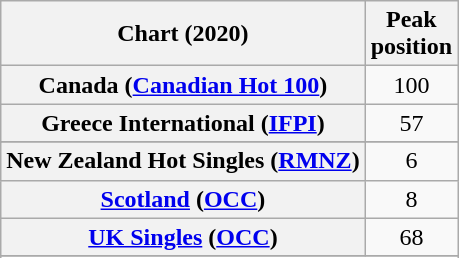<table class="wikitable sortable plainrowheaders" style="text-align:center">
<tr>
<th scope="col">Chart (2020)</th>
<th scope="col">Peak<br>position</th>
</tr>
<tr>
<th scope="row">Canada (<a href='#'>Canadian Hot 100</a>)</th>
<td>100</td>
</tr>
<tr>
<th scope="row">Greece International (<a href='#'>IFPI</a>)</th>
<td>57</td>
</tr>
<tr>
</tr>
<tr>
<th scope="row">New Zealand Hot Singles (<a href='#'>RMNZ</a>)</th>
<td>6</td>
</tr>
<tr>
<th scope="row"><a href='#'>Scotland</a> (<a href='#'>OCC</a>)</th>
<td>8</td>
</tr>
<tr>
<th scope="row"><a href='#'>UK Singles</a> (<a href='#'>OCC</a>)</th>
<td>68</td>
</tr>
<tr>
</tr>
<tr>
</tr>
</table>
